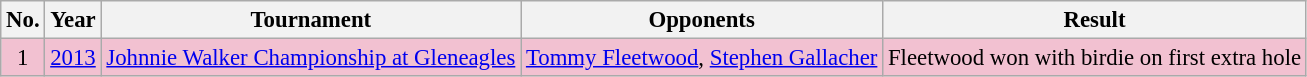<table class="wikitable" style="font-size:95%;">
<tr>
<th>No.</th>
<th>Year</th>
<th>Tournament</th>
<th>Opponents</th>
<th>Result</th>
</tr>
<tr style="background:#F2C1D1;">
<td align=center>1</td>
<td><a href='#'>2013</a></td>
<td><a href='#'>Johnnie Walker Championship at Gleneagles</a></td>
<td> <a href='#'>Tommy Fleetwood</a>,  <a href='#'>Stephen Gallacher</a></td>
<td>Fleetwood won with birdie on first extra hole</td>
</tr>
</table>
